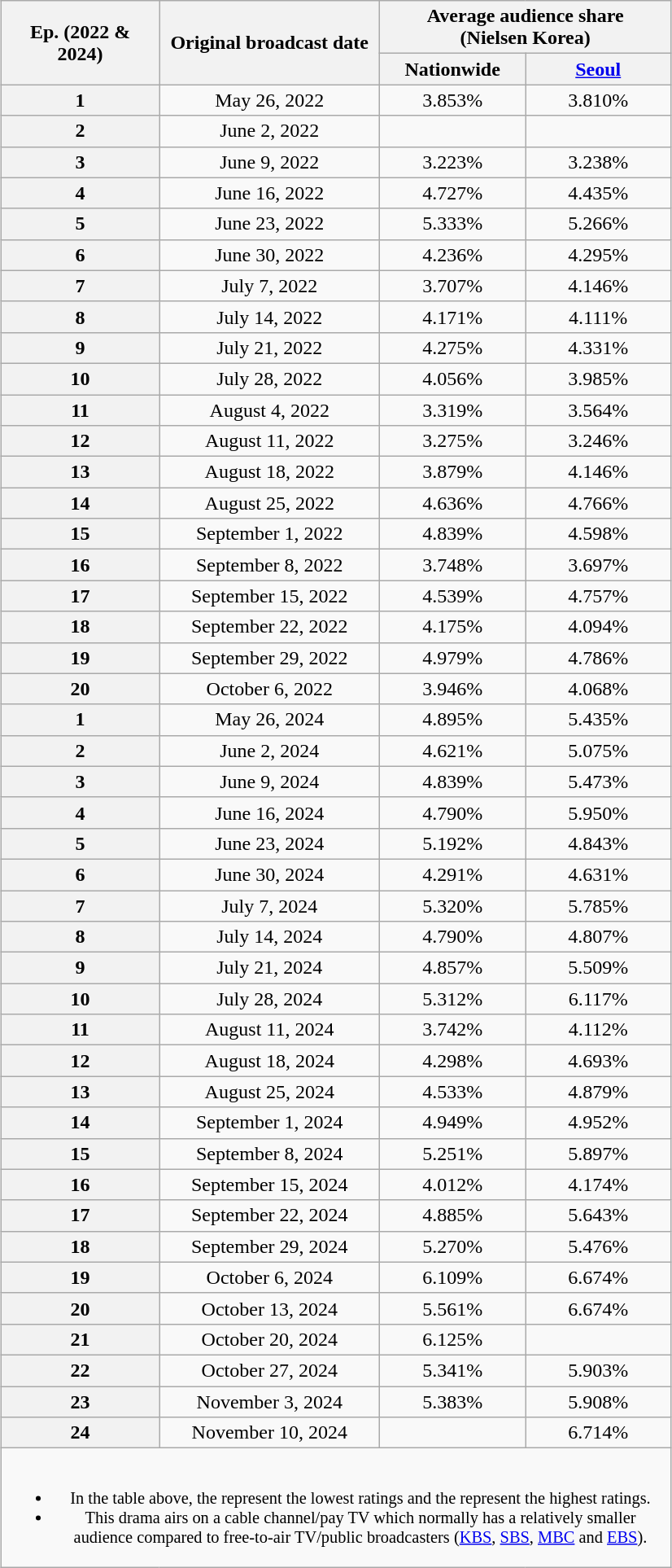<table class="wikitable" style="margin-left:auto; margin-right:auto; width:550px; text-align:center">
<tr>
<th scope="col" rowspan="2">Ep. (2022 & 2024)</th>
<th scope="col" rowspan="2">Original broadcast date</th>
<th scope="col" colspan="2">Average audience share<br>(Nielsen Korea)</th>
</tr>
<tr>
<th scope="col" style="width:7em">Nationwide</th>
<th scope="col" style="width:7em"><a href='#'>Seoul</a></th>
</tr>
<tr>
<th scope="col">1</th>
<td>May 26, 2022</td>
<td>3.853% </td>
<td>3.810% </td>
</tr>
<tr>
<th scope="col">2</th>
<td>June 2, 2022</td>
<td><strong></strong> </td>
<td><strong></strong> </td>
</tr>
<tr>
<th scope="col">3</th>
<td>June 9, 2022</td>
<td>3.223% </td>
<td>3.238% </td>
</tr>
<tr>
<th scope="col">4</th>
<td>June 16, 2022</td>
<td>4.727% </td>
<td>4.435% </td>
</tr>
<tr>
<th scope="col">5</th>
<td>June 23, 2022</td>
<td>5.333% </td>
<td>5.266% </td>
</tr>
<tr>
<th scope="col">6</th>
<td>June 30, 2022</td>
<td>4.236% </td>
<td>4.295% </td>
</tr>
<tr>
<th scope="col">7</th>
<td>July 7, 2022</td>
<td>3.707% </td>
<td>4.146% </td>
</tr>
<tr>
<th scope="col">8</th>
<td>July 14, 2022</td>
<td>4.171% </td>
<td>4.111% </td>
</tr>
<tr>
<th scope="col">9</th>
<td>July 21, 2022</td>
<td>4.275% </td>
<td>4.331% </td>
</tr>
<tr>
<th scope="col">10</th>
<td>July 28, 2022</td>
<td>4.056% </td>
<td>3.985% </td>
</tr>
<tr>
<th scope="col">11</th>
<td>August 4, 2022</td>
<td>3.319% </td>
<td>3.564% </td>
</tr>
<tr>
<th scope="col">12</th>
<td>August 11, 2022</td>
<td>3.275% </td>
<td>3.246% </td>
</tr>
<tr>
<th scope="col">13</th>
<td>August 18, 2022</td>
<td>3.879% </td>
<td>4.146% </td>
</tr>
<tr>
<th scope="col">14</th>
<td>August 25, 2022</td>
<td>4.636% </td>
<td>4.766% </td>
</tr>
<tr>
<th scope="col">15</th>
<td>September 1, 2022</td>
<td>4.839% </td>
<td>4.598% </td>
</tr>
<tr>
<th scope="col">16</th>
<td>September 8, 2022</td>
<td>3.748% </td>
<td>3.697% </td>
</tr>
<tr>
<th scope="col">17</th>
<td>September 15, 2022</td>
<td>4.539% </td>
<td>4.757% </td>
</tr>
<tr>
<th scope="col">18</th>
<td>September 22, 2022</td>
<td>4.175% </td>
<td>4.094% </td>
</tr>
<tr>
<th scope="col">19</th>
<td>September 29, 2022</td>
<td>4.979% </td>
<td>4.786% </td>
</tr>
<tr>
<th scope="col">20</th>
<td>October 6, 2022</td>
<td>3.946% </td>
<td>4.068% </td>
</tr>
<tr>
<th scope="col">1</th>
<td>May 26, 2024</td>
<td>4.895% </td>
<td>5.435% </td>
</tr>
<tr>
<th scope="col">2</th>
<td>June 2, 2024</td>
<td>4.621% </td>
<td>5.075% </td>
</tr>
<tr>
<th scope="col">3</th>
<td>June 9, 2024</td>
<td>4.839% </td>
<td>5.473% </td>
</tr>
<tr>
<th scope="col">4</th>
<td>June 16, 2024</td>
<td>4.790% </td>
<td>5.950% </td>
</tr>
<tr>
<th scope="col">5</th>
<td>June 23, 2024</td>
<td>5.192% </td>
<td>4.843% </td>
</tr>
<tr>
<th scope="col">6</th>
<td>June 30, 2024</td>
<td>4.291% </td>
<td>4.631% </td>
</tr>
<tr>
<th scope="col">7</th>
<td>July 7, 2024</td>
<td>5.320% </td>
<td>5.785% </td>
</tr>
<tr>
<th scope="col">8</th>
<td>July 14, 2024</td>
<td>4.790% </td>
<td>4.807% </td>
</tr>
<tr>
<th scope="col">9</th>
<td>July 21, 2024</td>
<td>4.857% </td>
<td>5.509% </td>
</tr>
<tr>
<th scope="col">10</th>
<td>July 28, 2024</td>
<td>5.312% </td>
<td>6.117% </td>
</tr>
<tr>
<th scope="col">11</th>
<td>August 11, 2024</td>
<td>3.742% </td>
<td>4.112% </td>
</tr>
<tr>
<th scope="col">12</th>
<td>August 18, 2024</td>
<td>4.298% </td>
<td>4.693% </td>
</tr>
<tr>
<th scope="col">13</th>
<td>August 25, 2024</td>
<td>4.533% </td>
<td>4.879% </td>
</tr>
<tr>
<th scope="col">14</th>
<td>September 1, 2024</td>
<td>4.949% </td>
<td>4.952% </td>
</tr>
<tr>
<th scope="col">15</th>
<td>September 8, 2024</td>
<td>5.251% </td>
<td>5.897% </td>
</tr>
<tr>
<th scope="col">16</th>
<td>September 15, 2024</td>
<td>4.012% </td>
<td>4.174% </td>
</tr>
<tr>
<th scope="col">17</th>
<td>September 22, 2024</td>
<td>4.885% </td>
<td>5.643% </td>
</tr>
<tr>
<th scope="col">18</th>
<td>September 29, 2024</td>
<td>5.270% </td>
<td>5.476% </td>
</tr>
<tr>
<th scope="col">19</th>
<td>October 6, 2024</td>
<td>6.109% </td>
<td>6.674% </td>
</tr>
<tr>
<th scope="col">20</th>
<td>October 13, 2024</td>
<td>5.561% </td>
<td>6.674% </td>
</tr>
<tr>
<th scope="col">21</th>
<td>October 20, 2024</td>
<td>6.125% </td>
<td><strong></strong> </td>
</tr>
<tr>
<th scope="col">22</th>
<td>October 27, 2024</td>
<td>5.341% </td>
<td>5.903% </td>
</tr>
<tr>
<th scope="col">23</th>
<td>November 3, 2024</td>
<td>5.383% </td>
<td>5.908% </td>
</tr>
<tr>
<th scope="col">24</th>
<td>November 10, 2024</td>
<td><strong></strong> </td>
<td>6.714% </td>
</tr>
<tr>
<td colspan="4" style="font-size:85%"><br><ul><li>In the table above, the <strong></strong> represent the lowest ratings and the <strong></strong> represent the highest ratings.</li><li>This drama airs on a cable channel/pay TV which normally has a relatively smaller audience compared to free-to-air TV/public broadcasters (<a href='#'>KBS</a>, <a href='#'>SBS</a>, <a href='#'>MBC</a> and <a href='#'>EBS</a>).</li></ul></td>
</tr>
</table>
